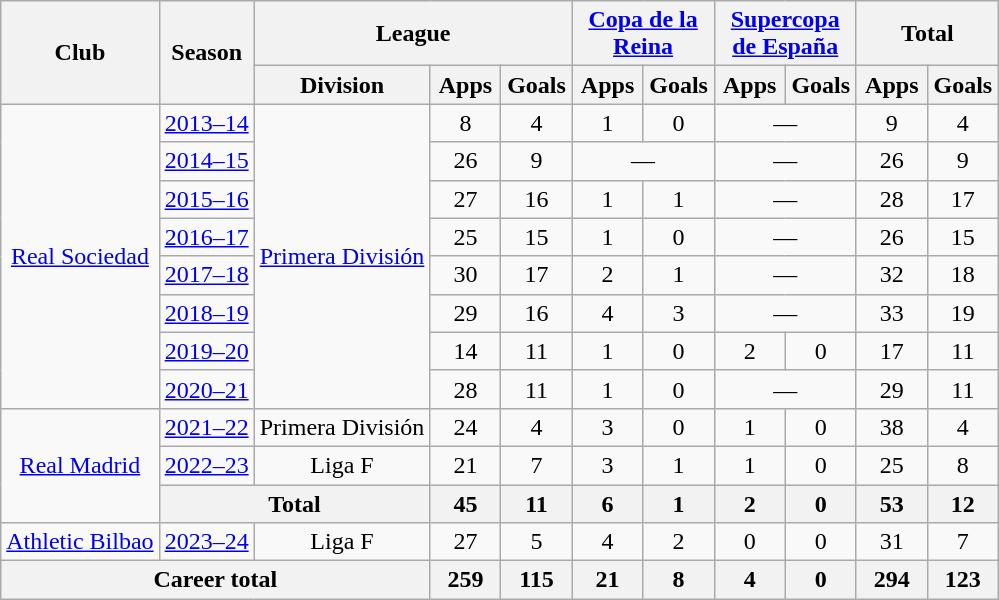<table class="wikitable" style="text-align:center">
<tr>
<th rowspan="2">Club</th>
<th rowspan="2">Season</th>
<th colspan="3">League</th>
<th colspan="2"><a href='#'>Copa de la Reina</a></th>
<th colspan="2"><a href='#'>Supercopa de España</a></th>
<th colspan="2">Total</th>
</tr>
<tr>
<th>Division</th>
<th width="40">Apps</th>
<th width="40">Goals</th>
<th width="40">Apps</th>
<th width="40">Goals</th>
<th width="40">Apps</th>
<th width="40">Goals</th>
<th width="40">Apps</th>
<th width="40">Goals</th>
</tr>
<tr>
<td rowspan="8"><a href='#'>Real Sociedad</a></td>
<td><a href='#'>2013–14</a></td>
<td rowspan="8"><a href='#'>Primera División</a></td>
<td>8</td>
<td>4</td>
<td>1</td>
<td>0</td>
<td colspan="2">—</td>
<td>9</td>
<td>4</td>
</tr>
<tr>
<td><a href='#'>2014–15</a></td>
<td>26</td>
<td>9</td>
<td colspan="2">—</td>
<td colspan="2">—</td>
<td>26</td>
<td>9</td>
</tr>
<tr>
<td><a href='#'>2015–16</a></td>
<td>27</td>
<td>16</td>
<td>1</td>
<td>1</td>
<td colspan="2">—</td>
<td>28</td>
<td>17</td>
</tr>
<tr>
<td><a href='#'>2016–17</a></td>
<td>25</td>
<td>15</td>
<td>1</td>
<td>0</td>
<td colspan="2">—</td>
<td>26</td>
<td>15</td>
</tr>
<tr>
<td><a href='#'>2017–18</a></td>
<td>30</td>
<td>17</td>
<td>2</td>
<td>1</td>
<td colspan="2">—</td>
<td>32</td>
<td>18</td>
</tr>
<tr>
<td><a href='#'>2018–19</a></td>
<td>29</td>
<td>16</td>
<td>4</td>
<td>3</td>
<td colspan="2">—</td>
<td>33</td>
<td>19</td>
</tr>
<tr>
<td><a href='#'>2019–20</a></td>
<td>14</td>
<td>11</td>
<td>1</td>
<td>0</td>
<td>2</td>
<td>0</td>
<td>17</td>
<td>11</td>
</tr>
<tr>
<td><a href='#'>2020–21</a></td>
<td>28</td>
<td>11</td>
<td>1</td>
<td>0</td>
<td colspan="2">—</td>
<td>29</td>
<td>11</td>
</tr>
<tr>
<td rowspan="3"><a href='#'>Real Madrid</a></td>
<td><a href='#'>2021–22</a></td>
<td>Primera División</td>
<td>24</td>
<td>4</td>
<td>3</td>
<td>0</td>
<td>1</td>
<td>0</td>
<td>38</td>
<td>4</td>
</tr>
<tr>
<td><a href='#'>2022–23</a></td>
<td>Liga F</td>
<td>21</td>
<td>7</td>
<td>3</td>
<td>1</td>
<td>1</td>
<td>0</td>
<td>25</td>
<td>8</td>
</tr>
<tr>
<th colspan="2">Total</th>
<th>45</th>
<th>11</th>
<th>6</th>
<th>1</th>
<th>2</th>
<th>0</th>
<th>53</th>
<th>12</th>
</tr>
<tr>
<td><a href='#'>Athletic Bilbao</a></td>
<td><a href='#'>2023–24</a></td>
<td>Liga F</td>
<td>27</td>
<td>5</td>
<td>4</td>
<td>2</td>
<td>0</td>
<td>0</td>
<td>31</td>
<td>7</td>
</tr>
<tr>
<th colspan="3">Career total</th>
<th>259</th>
<th>115</th>
<th>21</th>
<th>8</th>
<th>4</th>
<th>0</th>
<th>294</th>
<th>123</th>
</tr>
</table>
